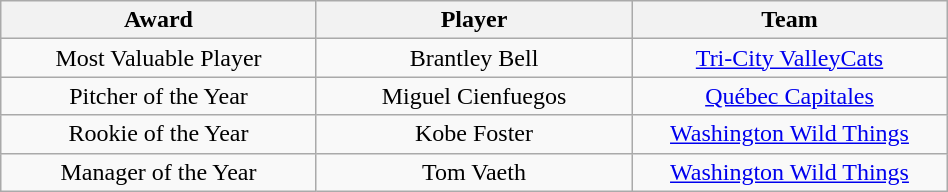<table class="wikitable"  style="width:50%; text-align:center;">
<tr>
<th style="width:25%;">Award</th>
<th style="width:25%;">Player</th>
<th style="width:25%;">Team</th>
</tr>
<tr>
<td>Most Valuable Player</td>
<td>Brantley Bell</td>
<td><a href='#'>Tri-City ValleyCats</a></td>
</tr>
<tr>
<td>Pitcher of the Year</td>
<td>Miguel Cienfuegos</td>
<td><a href='#'>Québec Capitales</a></td>
</tr>
<tr>
<td>Rookie of the Year</td>
<td>Kobe Foster</td>
<td><a href='#'>Washington Wild Things</a></td>
</tr>
<tr>
<td>Manager of the Year</td>
<td>Tom Vaeth</td>
<td><a href='#'>Washington Wild Things</a></td>
</tr>
</table>
